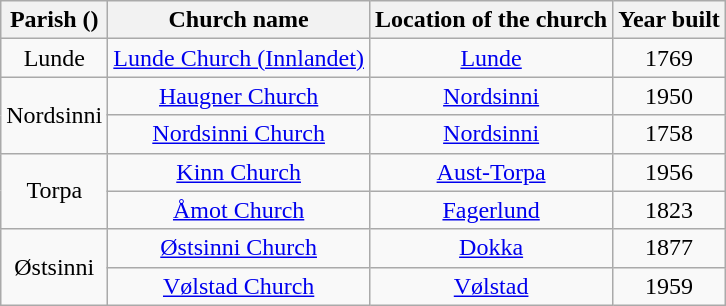<table class="wikitable" style="text-align:center">
<tr>
<th>Parish ()</th>
<th>Church name</th>
<th>Location of the church</th>
<th>Year built</th>
</tr>
<tr>
<td rowspan="1">Lunde</td>
<td><a href='#'>Lunde Church (Innlandet)</a></td>
<td><a href='#'>Lunde</a></td>
<td>1769</td>
</tr>
<tr>
<td rowspan="2">Nordsinni</td>
<td><a href='#'>Haugner Church</a></td>
<td><a href='#'>Nordsinni</a></td>
<td>1950</td>
</tr>
<tr>
<td><a href='#'>Nordsinni Church</a></td>
<td><a href='#'>Nordsinni</a></td>
<td>1758</td>
</tr>
<tr>
<td rowspan="2">Torpa</td>
<td><a href='#'>Kinn Church</a></td>
<td><a href='#'>Aust-Torpa</a></td>
<td>1956</td>
</tr>
<tr>
<td><a href='#'>Åmot Church</a></td>
<td><a href='#'>Fagerlund</a></td>
<td>1823</td>
</tr>
<tr>
<td rowspan="2">Østsinni</td>
<td><a href='#'>Østsinni Church</a></td>
<td><a href='#'>Dokka</a></td>
<td>1877</td>
</tr>
<tr>
<td><a href='#'>Vølstad Church</a></td>
<td><a href='#'>Vølstad</a></td>
<td>1959</td>
</tr>
</table>
